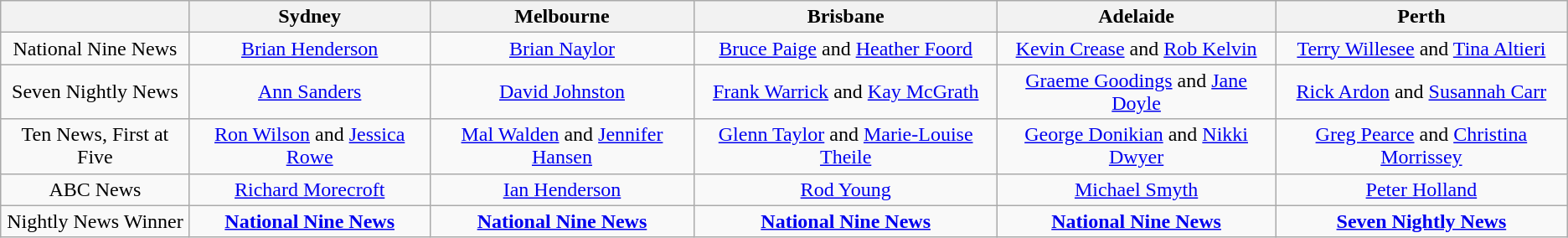<table class="wikitable">
<tr>
<th></th>
<th>Sydney</th>
<th>Melbourne</th>
<th>Brisbane</th>
<th>Adelaide</th>
<th>Perth</th>
</tr>
<tr style="text-align:center">
<td>National Nine News</td>
<td><a href='#'>Brian Henderson</a></td>
<td><a href='#'>Brian Naylor</a></td>
<td><a href='#'>Bruce Paige</a> and <a href='#'>Heather Foord</a></td>
<td><a href='#'>Kevin Crease</a> and <a href='#'>Rob Kelvin</a></td>
<td><a href='#'>Terry Willesee</a> and <a href='#'>Tina Altieri</a></td>
</tr>
<tr style="text-align:center">
<td>Seven Nightly News</td>
<td><a href='#'>Ann Sanders</a></td>
<td><a href='#'>David Johnston</a></td>
<td><a href='#'>Frank Warrick</a> and <a href='#'>Kay McGrath</a></td>
<td><a href='#'>Graeme Goodings</a> and <a href='#'>Jane Doyle</a></td>
<td><a href='#'>Rick Ardon</a> and <a href='#'>Susannah Carr</a></td>
</tr>
<tr style="text-align:center">
<td>Ten News, First at Five</td>
<td><a href='#'>Ron Wilson</a> and <a href='#'>Jessica Rowe</a></td>
<td><a href='#'>Mal Walden</a> and <a href='#'>Jennifer Hansen</a></td>
<td><a href='#'>Glenn Taylor</a> and <a href='#'>Marie-Louise Theile</a></td>
<td><a href='#'>George Donikian</a> and <a href='#'>Nikki Dwyer</a></td>
<td><a href='#'>Greg Pearce</a> and <a href='#'>Christina Morrissey</a></td>
</tr>
<tr style="text-align:center">
<td>ABC News</td>
<td><a href='#'>Richard Morecroft</a></td>
<td><a href='#'>Ian Henderson</a></td>
<td><a href='#'>Rod Young</a></td>
<td><a href='#'>Michael Smyth</a></td>
<td><a href='#'>Peter Holland</a></td>
</tr>
<tr style="text-align:center">
<td>Nightly News Winner</td>
<td><strong><a href='#'>National Nine News</a></strong></td>
<td><strong><a href='#'>National Nine News</a></strong></td>
<td><strong><a href='#'>National Nine News</a></strong></td>
<td><strong><a href='#'>National Nine News</a></strong></td>
<td><strong><a href='#'>Seven Nightly News</a></strong></td>
</tr>
</table>
